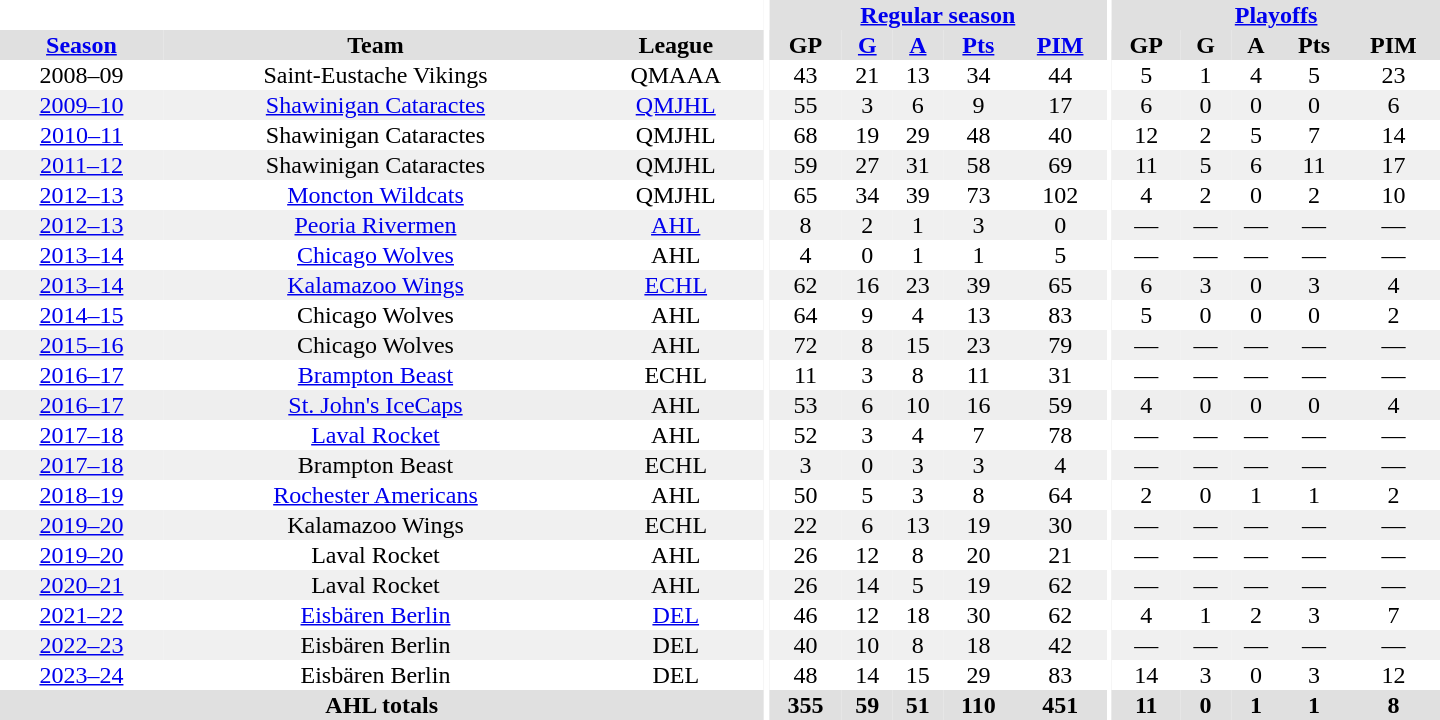<table border="0" cellpadding="1" cellspacing="0" style="text-align:center; width:60em">
<tr bgcolor="#e0e0e0">
<th colspan="3" bgcolor="#ffffff"></th>
<th rowspan="99" bgcolor="#ffffff"></th>
<th colspan="5"><a href='#'>Regular season</a></th>
<th rowspan="99" bgcolor="#ffffff"></th>
<th colspan="5"><a href='#'>Playoffs</a></th>
</tr>
<tr bgcolor="#e0e0e0">
<th><a href='#'>Season</a></th>
<th>Team</th>
<th>League</th>
<th>GP</th>
<th><a href='#'>G</a></th>
<th><a href='#'>A</a></th>
<th><a href='#'>Pts</a></th>
<th><a href='#'>PIM</a></th>
<th>GP</th>
<th>G</th>
<th>A</th>
<th>Pts</th>
<th>PIM</th>
</tr>
<tr>
<td>2008–09</td>
<td>Saint-Eustache Vikings</td>
<td>QMAAA</td>
<td>43</td>
<td>21</td>
<td>13</td>
<td>34</td>
<td>44</td>
<td>5</td>
<td>1</td>
<td>4</td>
<td>5</td>
<td>23</td>
</tr>
<tr bgcolor="#f0f0f0">
<td><a href='#'>2009–10</a></td>
<td><a href='#'>Shawinigan Cataractes</a></td>
<td><a href='#'>QMJHL</a></td>
<td>55</td>
<td>3</td>
<td>6</td>
<td>9</td>
<td>17</td>
<td>6</td>
<td>0</td>
<td>0</td>
<td>0</td>
<td>6</td>
</tr>
<tr>
<td><a href='#'>2010–11</a></td>
<td>Shawinigan Cataractes</td>
<td>QMJHL</td>
<td>68</td>
<td>19</td>
<td>29</td>
<td>48</td>
<td>40</td>
<td>12</td>
<td>2</td>
<td>5</td>
<td>7</td>
<td>14</td>
</tr>
<tr bgcolor="#f0f0f0">
<td><a href='#'>2011–12</a></td>
<td>Shawinigan Cataractes</td>
<td>QMJHL</td>
<td>59</td>
<td>27</td>
<td>31</td>
<td>58</td>
<td>69</td>
<td>11</td>
<td>5</td>
<td>6</td>
<td>11</td>
<td>17</td>
</tr>
<tr>
<td><a href='#'>2012–13</a></td>
<td><a href='#'>Moncton Wildcats</a></td>
<td>QMJHL</td>
<td>65</td>
<td>34</td>
<td>39</td>
<td>73</td>
<td>102</td>
<td>4</td>
<td>2</td>
<td>0</td>
<td>2</td>
<td>10</td>
</tr>
<tr bgcolor="#f0f0f0">
<td><a href='#'>2012–13</a></td>
<td><a href='#'>Peoria Rivermen</a></td>
<td><a href='#'>AHL</a></td>
<td>8</td>
<td>2</td>
<td>1</td>
<td>3</td>
<td>0</td>
<td>—</td>
<td>—</td>
<td>—</td>
<td>—</td>
<td>—</td>
</tr>
<tr>
<td><a href='#'>2013–14</a></td>
<td><a href='#'>Chicago Wolves</a></td>
<td>AHL</td>
<td>4</td>
<td>0</td>
<td>1</td>
<td>1</td>
<td>5</td>
<td>—</td>
<td>—</td>
<td>—</td>
<td>—</td>
<td>—</td>
</tr>
<tr bgcolor="#f0f0f0">
<td><a href='#'>2013–14</a></td>
<td><a href='#'>Kalamazoo Wings</a></td>
<td><a href='#'>ECHL</a></td>
<td>62</td>
<td>16</td>
<td>23</td>
<td>39</td>
<td>65</td>
<td>6</td>
<td>3</td>
<td>0</td>
<td>3</td>
<td>4</td>
</tr>
<tr>
<td><a href='#'>2014–15</a></td>
<td>Chicago Wolves</td>
<td>AHL</td>
<td>64</td>
<td>9</td>
<td>4</td>
<td>13</td>
<td>83</td>
<td>5</td>
<td>0</td>
<td>0</td>
<td>0</td>
<td>2</td>
</tr>
<tr bgcolor="#f0f0f0">
<td><a href='#'>2015–16</a></td>
<td>Chicago Wolves</td>
<td>AHL</td>
<td>72</td>
<td>8</td>
<td>15</td>
<td>23</td>
<td>79</td>
<td>—</td>
<td>—</td>
<td>—</td>
<td>—</td>
<td>—</td>
</tr>
<tr>
<td><a href='#'>2016–17</a></td>
<td><a href='#'>Brampton Beast</a></td>
<td>ECHL</td>
<td>11</td>
<td>3</td>
<td>8</td>
<td>11</td>
<td>31</td>
<td>—</td>
<td>—</td>
<td>—</td>
<td>—</td>
<td>—</td>
</tr>
<tr bgcolor="#eeeeee">
<td><a href='#'>2016–17</a></td>
<td><a href='#'>St. John's IceCaps</a></td>
<td>AHL</td>
<td>53</td>
<td>6</td>
<td>10</td>
<td>16</td>
<td>59</td>
<td>4</td>
<td>0</td>
<td>0</td>
<td>0</td>
<td>4</td>
</tr>
<tr>
<td><a href='#'>2017–18</a></td>
<td><a href='#'>Laval Rocket</a></td>
<td>AHL</td>
<td>52</td>
<td>3</td>
<td>4</td>
<td>7</td>
<td>78</td>
<td>—</td>
<td>—</td>
<td>—</td>
<td>—</td>
<td>—</td>
</tr>
<tr bgcolor="#f0f0f0">
<td><a href='#'>2017–18</a></td>
<td>Brampton Beast</td>
<td>ECHL</td>
<td>3</td>
<td>0</td>
<td>3</td>
<td>3</td>
<td>4</td>
<td>—</td>
<td>—</td>
<td>—</td>
<td>—</td>
<td>—</td>
</tr>
<tr>
<td><a href='#'>2018–19</a></td>
<td><a href='#'>Rochester Americans</a></td>
<td>AHL</td>
<td>50</td>
<td>5</td>
<td>3</td>
<td>8</td>
<td>64</td>
<td>2</td>
<td>0</td>
<td>1</td>
<td>1</td>
<td>2</td>
</tr>
<tr bgcolor="#f0f0f0">
<td><a href='#'>2019–20</a></td>
<td>Kalamazoo Wings</td>
<td>ECHL</td>
<td>22</td>
<td>6</td>
<td>13</td>
<td>19</td>
<td>30</td>
<td>—</td>
<td>—</td>
<td>—</td>
<td>—</td>
<td>—</td>
</tr>
<tr>
<td><a href='#'>2019–20</a></td>
<td>Laval Rocket</td>
<td>AHL</td>
<td>26</td>
<td>12</td>
<td>8</td>
<td>20</td>
<td>21</td>
<td>—</td>
<td>—</td>
<td>—</td>
<td>—</td>
<td>—</td>
</tr>
<tr bgcolor="#f0f0f0">
<td><a href='#'>2020–21</a></td>
<td>Laval Rocket</td>
<td>AHL</td>
<td>26</td>
<td>14</td>
<td>5</td>
<td>19</td>
<td>62</td>
<td>—</td>
<td>—</td>
<td>—</td>
<td>—</td>
<td>—</td>
</tr>
<tr>
<td><a href='#'>2021–22</a></td>
<td><a href='#'>Eisbären Berlin</a></td>
<td><a href='#'>DEL</a></td>
<td>46</td>
<td>12</td>
<td>18</td>
<td>30</td>
<td>62</td>
<td>4</td>
<td>1</td>
<td>2</td>
<td>3</td>
<td>7</td>
</tr>
<tr bgcolor="#f0f0f0">
<td><a href='#'>2022–23</a></td>
<td>Eisbären Berlin</td>
<td>DEL</td>
<td>40</td>
<td>10</td>
<td>8</td>
<td>18</td>
<td>42</td>
<td>—</td>
<td>—</td>
<td>—</td>
<td>—</td>
<td>—</td>
</tr>
<tr>
<td><a href='#'>2023–24</a></td>
<td>Eisbären Berlin</td>
<td>DEL</td>
<td>48</td>
<td>14</td>
<td>15</td>
<td>29</td>
<td>83</td>
<td>14</td>
<td>3</td>
<td>0</td>
<td>3</td>
<td>12</td>
</tr>
<tr bgcolor="#e0e0e0">
<th colspan="3">AHL totals</th>
<th>355</th>
<th>59</th>
<th>51</th>
<th>110</th>
<th>451</th>
<th>11</th>
<th>0</th>
<th>1</th>
<th>1</th>
<th>8</th>
</tr>
</table>
